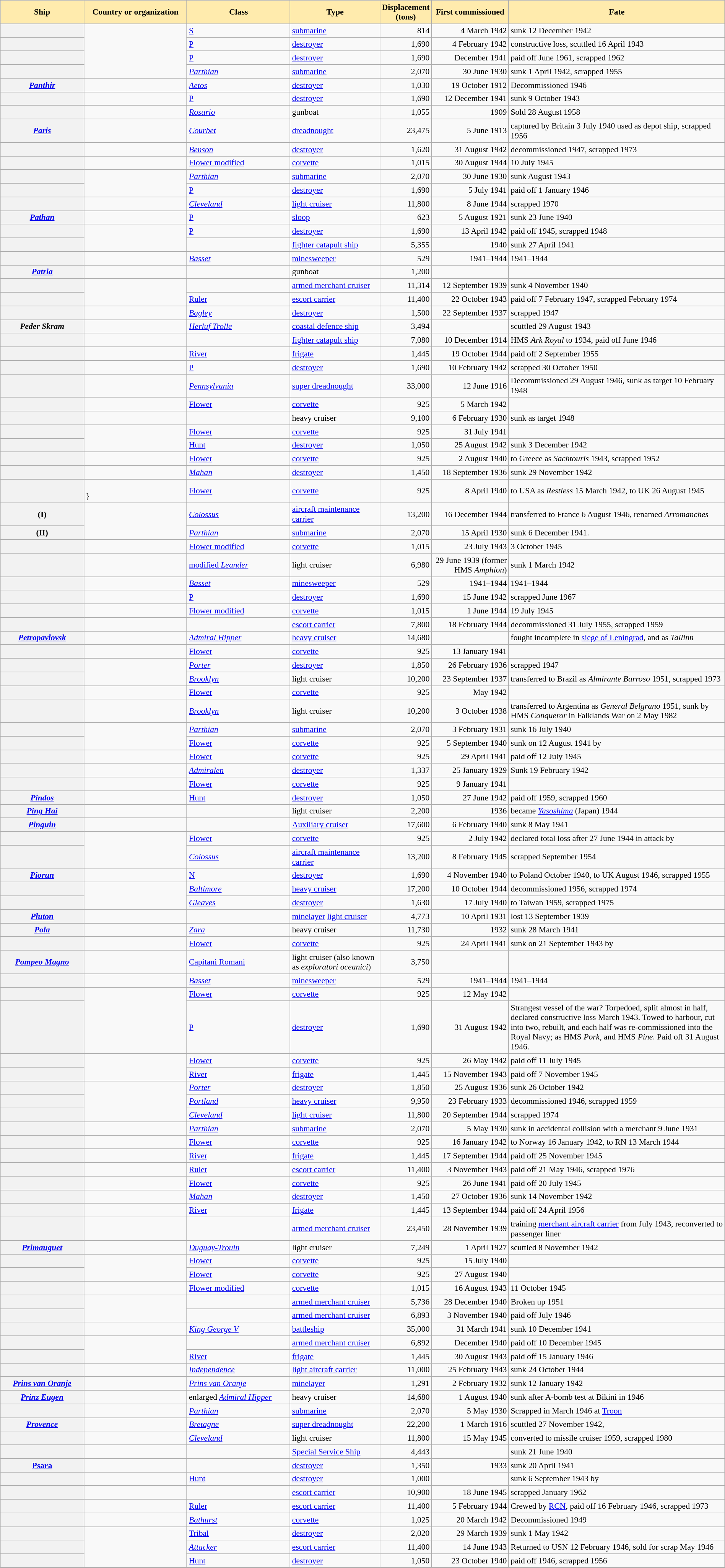<table class="wikitable sortable plainrowheaders" style="width:100%; font-size: 90%">
<tr>
<th scope="col" style="width:12%; background: #ffebad;">Ship</th>
<th scope="col" style="width:15%; background: #ffebad;">Country or organization</th>
<th scope="col" style="width:15%; background: #ffebad;">Class</th>
<th scope="col" style="width:13%; background: #ffebad;">Type</th>
<th scope="col" style="width:2%; background: #ffebad;">Displacement (tons)</th>
<th scope="col" style="width:11%; background: #ffebad;">First commissioned</th>
<th scope="col" style="width:32%; background: #ffebad;">Fate</th>
</tr>
<tr>
<th scope="row"></th>
<td rowspan="4"></td>
<td><a href='#'>S</a></td>
<td><a href='#'>submarine</a></td>
<td style="text-align:right;">814</td>
<td style="text-align:right;">4 March 1942</td>
<td>sunk 12 December 1942</td>
</tr>
<tr>
<th scope="row"></th>
<td><a href='#'>P</a></td>
<td><a href='#'>destroyer</a></td>
<td style="text-align:right;">1,690</td>
<td style="text-align:right;">4 February 1942</td>
<td>constructive loss, scuttled 16 April 1943</td>
</tr>
<tr>
<th scope="row"></th>
<td><a href='#'>P</a></td>
<td><a href='#'>destroyer</a></td>
<td style="text-align:right;">1,690</td>
<td style="text-align:right;">December 1941</td>
<td>paid off June 1961, scrapped 1962</td>
</tr>
<tr>
<th scope="row"></th>
<td><a href='#'><em>Parthian</em></a></td>
<td><a href='#'>submarine</a></td>
<td style="text-align:right;">2,070</td>
<td style="text-align:right;">30 June 1930</td>
<td>sunk 1 April 1942, scrapped 1955</td>
</tr>
<tr>
<th scope="row"><a href='#'><em>Panthir</em></a></th>
<td></td>
<td><em><a href='#'>Aetos</a></em></td>
<td><a href='#'>destroyer</a></td>
<td style="text-align:right;">1,030</td>
<td style="text-align:right;">19 October 1912</td>
<td>Decommissioned 1946</td>
</tr>
<tr>
<th scope="row"></th>
<td></td>
<td><a href='#'>P</a></td>
<td><a href='#'>destroyer</a></td>
<td style="text-align:right;">1,690</td>
<td style="text-align:right;">12 December 1941</td>
<td>sunk 9 October 1943</td>
</tr>
<tr>
<th scope="row"></th>
<td></td>
<td><a href='#'><em>Rosario</em></a></td>
<td>gunboat</td>
<td style="text-align:right;">1,055</td>
<td style="text-align:right;">1909</td>
<td>Sold 28 August 1958</td>
</tr>
<tr>
<th scope="row"><em><a href='#'>Paris</a></em></th>
<td><br></td>
<td><a href='#'><em>Courbet</em></a></td>
<td><a href='#'>dreadnought</a></td>
<td style="text-align:right;">23,475</td>
<td style="text-align:right;">5 June 1913</td>
<td>captured by Britain 3 July 1940 used as depot ship, scrapped 1956</td>
</tr>
<tr>
<th scope="row"></th>
<td></td>
<td><a href='#'><em>Benson</em></a></td>
<td><a href='#'>destroyer</a></td>
<td style="text-align:right;">1,620</td>
<td style="text-align:right;">31 August 1942</td>
<td>decommissioned 1947, scrapped 1973</td>
</tr>
<tr>
<th scope="row"></th>
<td></td>
<td><a href='#'>Flower modified</a></td>
<td><a href='#'>corvette</a></td>
<td style="text-align:right;">1,015</td>
<td style="text-align:right;">30 August 1944</td>
<td>10 July 1945</td>
</tr>
<tr>
<th scope="row"></th>
<td rowspan="2"></td>
<td><a href='#'><em>Parthian</em></a></td>
<td><a href='#'>submarine</a></td>
<td style="text-align:right;">2,070</td>
<td style="text-align:right;">30 June 1930</td>
<td>sunk August 1943</td>
</tr>
<tr>
<th scope="row"></th>
<td><a href='#'>P</a></td>
<td><a href='#'>destroyer</a></td>
<td style="text-align:right;">1,690</td>
<td style="text-align:right;">5 July 1941</td>
<td>paid off 1 January 1946</td>
</tr>
<tr>
<th scope="row"></th>
<td></td>
<td><a href='#'><em>Cleveland</em></a></td>
<td><a href='#'>light cruiser</a></td>
<td style="text-align:right;">11,800</td>
<td style="text-align:right;">8 June 1944</td>
<td>scrapped 1970</td>
</tr>
<tr>
<th scope="row"><a href='#'><em>Pathan</em></a></th>
<td></td>
<td><a href='#'>P</a></td>
<td><a href='#'>sloop</a></td>
<td style="text-align:right;">623</td>
<td style="text-align:right;">5 August 1921</td>
<td>sunk 23 June 1940</td>
</tr>
<tr>
<th scope="row"></th>
<td rowspan="2"></td>
<td><a href='#'>P</a></td>
<td><a href='#'>destroyer</a></td>
<td style="text-align:right;">1,690</td>
<td style="text-align:right;">13 April 1942</td>
<td>paid off 1945, scrapped 1948</td>
</tr>
<tr>
<th scope="row"></th>
<td></td>
<td><a href='#'>fighter catapult ship</a></td>
<td style="text-align:right;">5,355</td>
<td style="text-align:right;">1940</td>
<td>sunk 27 April 1941</td>
</tr>
<tr>
<th scope="row"></th>
<td></td>
<td><em><a href='#'>Basset</a></em></td>
<td><a href='#'>minesweeper</a></td>
<td style="text-align:right;">529</td>
<td style="text-align:right;">1941–1944</td>
<td>1941–1944</td>
</tr>
<tr>
<th scope="row"><em><a href='#'>Patria</a></em></th>
<td></td>
<td></td>
<td>gunboat</td>
<td style="text-align:right;">1,200</td>
<td style="text-align:right;"></td>
<td></td>
</tr>
<tr>
<th scope="row"></th>
<td rowspan="2"></td>
<td></td>
<td><a href='#'>armed merchant cruiser</a></td>
<td style="text-align:right;">11,314</td>
<td style="text-align:right;">12 September 1939</td>
<td>sunk 4 November 1940</td>
</tr>
<tr>
<th scope="row"></th>
<td><a href='#'>Ruler</a></td>
<td><a href='#'>escort carrier</a></td>
<td style="text-align:right;">11,400</td>
<td style="text-align:right;">22 October 1943</td>
<td>paid off 7 February 1947, scrapped February 1974</td>
</tr>
<tr>
<th scope="row"></th>
<td></td>
<td><a href='#'><em>Bagley</em></a></td>
<td><a href='#'>destroyer</a></td>
<td style="text-align:right;">1,500</td>
<td style="text-align:right;">22 September 1937</td>
<td>scrapped 1947</td>
</tr>
<tr>
<th scope="row"><em>Peder Skram</em></th>
<td></td>
<td><em><a href='#'>Herluf Trolle</a></em></td>
<td><a href='#'>coastal defence ship</a></td>
<td style="text-align:right;">3,494</td>
<td style="text-align:right;"></td>
<td>scuttled 29 August 1943</td>
</tr>
<tr>
<th scope="row"></th>
<td></td>
<td></td>
<td><a href='#'>fighter catapult ship</a></td>
<td style="text-align:right;">7,080</td>
<td style="text-align:right;">10 December 1914</td>
<td>HMS <em>Ark Royal</em> to 1934, paid off June 1946</td>
</tr>
<tr>
<th scope="row"></th>
<td></td>
<td><a href='#'>River</a></td>
<td><a href='#'>frigate</a></td>
<td style="text-align:right;">1,445</td>
<td style="text-align:right;">19 October 1944</td>
<td>paid off 2 September 1955</td>
</tr>
<tr>
<th scope="row"></th>
<td></td>
<td><a href='#'>P</a></td>
<td><a href='#'>destroyer</a></td>
<td style="text-align:right;">1,690</td>
<td style="text-align:right;">10 February 1942</td>
<td>scrapped 30 October 1950</td>
</tr>
<tr>
<th scope="row"></th>
<td></td>
<td><em><a href='#'>Pennsylvania</a></em></td>
<td><a href='#'>super dreadnought</a></td>
<td style="text-align:right;">33,000</td>
<td style="text-align:right;">12 June 1916</td>
<td>Decommissioned 29 August 1946, sunk as target 10 February 1948</td>
</tr>
<tr>
<th scope="row"></th>
<td></td>
<td><a href='#'>Flower</a></td>
<td><a href='#'>corvette</a></td>
<td style="text-align:right;">925</td>
<td style="text-align:right;">5 March 1942</td>
<td></td>
</tr>
<tr>
<th scope="row"></th>
<td></td>
<td></td>
<td>heavy cruiser</td>
<td style="text-align:right;">9,100</td>
<td style="text-align:right;">6 February 1930</td>
<td>sunk as target 1948</td>
</tr>
<tr>
<th scope="row"></th>
<td rowspan="2"></td>
<td><a href='#'>Flower</a></td>
<td><a href='#'>corvette</a></td>
<td style="text-align:right;">925</td>
<td style="text-align:right;">31 July 1941</td>
<td></td>
</tr>
<tr>
<th scope="row"></th>
<td><a href='#'>Hunt</a></td>
<td><a href='#'>destroyer</a></td>
<td style="text-align:right;">1,050</td>
<td style="text-align:right;">25 August 1942</td>
<td>sunk 3 December 1942</td>
</tr>
<tr>
<th scope="row"></th>
<td><br></td>
<td><a href='#'>Flower</a></td>
<td><a href='#'>corvette</a></td>
<td style="text-align:right;">925</td>
<td style="text-align:right;">2 August 1940</td>
<td>to Greece as <em>Sachtouris</em> 1943, scrapped 1952</td>
</tr>
<tr>
<th scope="row"></th>
<td></td>
<td><em><a href='#'>Mahan</a></em></td>
<td><a href='#'>destroyer</a></td>
<td style="text-align:right;">1,450</td>
<td style="text-align:right;">18 September 1936</td>
<td>sunk 29 November 1942</td>
</tr>
<tr>
<th scope="row"></th>
<td><br>}</td>
<td><a href='#'>Flower</a></td>
<td><a href='#'>corvette</a></td>
<td style="text-align:right;">925</td>
<td style="text-align:right;">8 April 1940</td>
<td>to USA as <em>Restless</em> 15 March 1942, to UK 26 August 1945</td>
</tr>
<tr>
<th scope="row"> (I)</th>
<td rowspan="2"></td>
<td><a href='#'><em>Colossus</em></a></td>
<td><a href='#'>aircraft maintenance carrier</a></td>
<td style="text-align:right;">13,200</td>
<td style="text-align:right;">16 December 1944</td>
<td>transferred to France 6 August 1946, renamed <em>Arromanches</em></td>
</tr>
<tr>
<th scope="row"> (II)</th>
<td><a href='#'><em>Parthian</em></a></td>
<td><a href='#'>submarine</a></td>
<td style="text-align:right;">2,070</td>
<td style="text-align:right;">15 April 1930</td>
<td>sunk 6 December 1941.</td>
</tr>
<tr>
<th scope="row"></th>
<td></td>
<td><a href='#'>Flower modified</a></td>
<td><a href='#'>corvette</a></td>
<td style="text-align:right;">1,015</td>
<td style="text-align:right;">23 July 1943</td>
<td>3 October 1945</td>
</tr>
<tr>
<th scope="row"></th>
<td></td>
<td><a href='#'>modified <em>Leander</em></a></td>
<td>light cruiser</td>
<td style="text-align:right;">6,980</td>
<td style="text-align:right;">29 June 1939 (former HMS <em>Amphion</em>)</td>
<td>sunk 1 March 1942</td>
</tr>
<tr>
<th scope="row"></th>
<td></td>
<td><em><a href='#'>Basset</a></em></td>
<td><a href='#'>minesweeper</a></td>
<td style="text-align:right;">529</td>
<td style="text-align:right;">1941–1944</td>
<td>1941–1944</td>
</tr>
<tr>
<th scope="row"></th>
<td></td>
<td><a href='#'>P</a></td>
<td><a href='#'>destroyer</a></td>
<td style="text-align:right;">1,690</td>
<td style="text-align:right;">15 June 1942</td>
<td>scrapped June 1967</td>
</tr>
<tr>
<th scope="row"></th>
<td></td>
<td><a href='#'>Flower modified</a></td>
<td><a href='#'>corvette</a></td>
<td style="text-align:right;">1,015</td>
<td style="text-align:right;">1 June 1944</td>
<td>19 July 1945</td>
</tr>
<tr>
<th scope="row"></th>
<td></td>
<td></td>
<td><a href='#'>escort carrier</a></td>
<td style="text-align:right;">7,800</td>
<td style="text-align:right;">18 February 1944</td>
<td>decommissioned 31 July 1955, scrapped 1959</td>
</tr>
<tr>
<th scope="row"><em><a href='#'>Petropavlovsk</a></em></th>
<td></td>
<td><a href='#'><em>Admiral Hipper</em></a></td>
<td><a href='#'>heavy cruiser</a></td>
<td style="text-align:right;">14,680</td>
<td style="text-align:right;"></td>
<td>fought incomplete in <a href='#'>siege of Leningrad</a>, and as <em>Tallinn</em></td>
</tr>
<tr>
<th scope="row"></th>
<td></td>
<td><a href='#'>Flower</a></td>
<td><a href='#'>corvette</a></td>
<td style="text-align:right;">925</td>
<td style="text-align:right;">13 January 1941</td>
<td></td>
</tr>
<tr>
<th scope="row"></th>
<td rowspan="2"></td>
<td><em><a href='#'>Porter</a></em></td>
<td><a href='#'>destroyer</a></td>
<td style="text-align:right;">1,850</td>
<td style="text-align:right;">26 February 1936</td>
<td>scrapped 1947</td>
</tr>
<tr>
<th scope="row"></th>
<td><a href='#'><em>Brooklyn</em></a></td>
<td>light cruiser</td>
<td style="text-align:right;">10,200</td>
<td style="text-align:right;">23 September 1937</td>
<td>transferred to Brazil as <em>Almirante Barroso</em> 1951, scrapped 1973</td>
</tr>
<tr>
<th scope="row"></th>
<td></td>
<td><a href='#'>Flower</a></td>
<td><a href='#'>corvette</a></td>
<td style="text-align:right;">925</td>
<td style="text-align:right;">May 1942</td>
<td></td>
</tr>
<tr>
<th scope="row"></th>
<td></td>
<td><a href='#'><em>Brooklyn</em></a></td>
<td>light cruiser</td>
<td style="text-align:right;">10,200</td>
<td style="text-align:right;">3 October 1938</td>
<td>transferred to Argentina as <em>General Belgrano</em> 1951, sunk by HMS <em>Conqueror</em> in Falklands War on 2 May 1982</td>
</tr>
<tr>
<th scope="row"></th>
<td rowspan="2"></td>
<td><a href='#'><em>Parthian</em></a></td>
<td><a href='#'>submarine</a></td>
<td style="text-align:right;">2,070</td>
<td style="text-align:right;">3 February 1931</td>
<td>sunk 16 July 1940</td>
</tr>
<tr>
<th scope="row"></th>
<td><a href='#'>Flower</a></td>
<td><a href='#'>corvette</a></td>
<td style="text-align:right;">925</td>
<td style="text-align:right;">5 September 1940</td>
<td>sunk on 12 August 1941 by </td>
</tr>
<tr>
<th scope="row"></th>
<td></td>
<td><a href='#'>Flower</a></td>
<td><a href='#'>corvette</a></td>
<td style="text-align:right;">925</td>
<td style="text-align:right;">29 April 1941</td>
<td>paid off 12 July 1945</td>
</tr>
<tr>
<th scope="row"></th>
<td></td>
<td><a href='#'><em>Admiralen</em></a></td>
<td><a href='#'>destroyer</a></td>
<td style="text-align:right;">1,337</td>
<td style="text-align:right;">25 January 1929</td>
<td>Sunk 19 February 1942</td>
</tr>
<tr>
<th scope="row"></th>
<td></td>
<td><a href='#'>Flower</a></td>
<td><a href='#'>corvette</a></td>
<td style="text-align:right;">925</td>
<td style="text-align:right;">9 January 1941</td>
<td></td>
</tr>
<tr>
<th scope="row"><a href='#'><em>Pindos</em></a></th>
<td></td>
<td><a href='#'>Hunt</a></td>
<td><a href='#'>destroyer</a></td>
<td style="text-align:right;">1,050</td>
<td style="text-align:right;">27 June 1942</td>
<td>paid off 1959, scrapped 1960</td>
</tr>
<tr>
<th scope="row"><a href='#'><em>Ping Hai</em></a></th>
<td></td>
<td></td>
<td>light cruiser</td>
<td style="text-align:right;">2,200</td>
<td style="text-align:right;">1936</td>
<td>became <em><a href='#'>Yasoshima</a></em> (Japan) 1944</td>
</tr>
<tr>
<th scope="row"><a href='#'><em>Pinguin</em></a></th>
<td></td>
<td></td>
<td><a href='#'>Auxiliary cruiser</a></td>
<td style="text-align:right;">17,600</td>
<td style="text-align:right;">6 February 1940</td>
<td>sunk 8 May 1941</td>
</tr>
<tr>
<th scope="row"></th>
<td rowspan="2"></td>
<td><a href='#'>Flower</a></td>
<td><a href='#'>corvette</a></td>
<td style="text-align:right;">925</td>
<td style="text-align:right;">2 July 1942</td>
<td>declared total loss after 27 June 1944 in attack by </td>
</tr>
<tr>
<th scope="row"></th>
<td><a href='#'><em>Colossus</em></a></td>
<td><a href='#'>aircraft maintenance carrier</a></td>
<td style="text-align:right;">13,200</td>
<td style="text-align:right;">8 February 1945</td>
<td>scrapped September 1954</td>
</tr>
<tr>
<th scope="row"><a href='#'><em>Piorun</em></a></th>
<td></td>
<td><a href='#'>N</a></td>
<td><a href='#'>destroyer</a></td>
<td style="text-align:right;">1,690</td>
<td style="text-align:right;">4 November 1940</td>
<td>to Poland October 1940, to UK August 1946, scrapped 1955</td>
</tr>
<tr>
<th scope="row"></th>
<td rowspan="2"></td>
<td><a href='#'><em>Baltimore</em></a></td>
<td><a href='#'>heavy cruiser</a></td>
<td style="text-align:right;">17,200</td>
<td style="text-align:right;">10 October 1944</td>
<td>decommissioned 1956, scrapped 1974</td>
</tr>
<tr>
<th scope="row"></th>
<td><a href='#'><em>Gleaves</em></a></td>
<td><a href='#'>destroyer</a></td>
<td style="text-align:right;">1,630</td>
<td style="text-align:right;">17 July 1940</td>
<td>to Taiwan 1959, scrapped 1975</td>
</tr>
<tr>
<th scope="row"><em><a href='#'>Pluton</a></em></th>
<td></td>
<td></td>
<td><a href='#'>minelayer</a> <a href='#'>light cruiser</a></td>
<td style="text-align:right;">4,773</td>
<td style="text-align:right;">10 April 1931</td>
<td>lost 13 September 1939</td>
</tr>
<tr>
<th scope="row"><em><a href='#'>Pola</a></em></th>
<td></td>
<td><em><a href='#'>Zara</a></em></td>
<td>heavy cruiser</td>
<td style="text-align:right;">11,730</td>
<td style="text-align:right;">1932</td>
<td>sunk 28 March 1941</td>
</tr>
<tr>
<th scope="row"></th>
<td></td>
<td><a href='#'>Flower</a></td>
<td><a href='#'>corvette</a></td>
<td style="text-align:right;">925</td>
<td style="text-align:right;">24 April 1941</td>
<td>sunk on 21 September 1943 by </td>
</tr>
<tr>
<th scope="row"><em><a href='#'>Pompeo Magno</a></em></th>
<td></td>
<td><a href='#'>Capitani Romani</a></td>
<td>light cruiser (also known as <em>exploratori oceanici</em>)</td>
<td style="text-align:right;">3,750</td>
<td style="text-align:right;"></td>
<td></td>
</tr>
<tr>
<th scope="row"></th>
<td></td>
<td><em><a href='#'>Basset</a></em></td>
<td><a href='#'>minesweeper</a></td>
<td style="text-align:right;">529</td>
<td style="text-align:right;">1941–1944</td>
<td>1941–1944</td>
</tr>
<tr>
<th scope="row"></th>
<td rowspan="2"></td>
<td><a href='#'>Flower</a></td>
<td><a href='#'>corvette</a></td>
<td style="text-align:right;">925</td>
<td style="text-align:right;">12 May 1942</td>
<td></td>
</tr>
<tr>
<th scope="row"></th>
<td><a href='#'>P</a></td>
<td><a href='#'>destroyer</a></td>
<td style="text-align:right;">1,690</td>
<td style="text-align:right;">31 August 1942</td>
<td>Strangest vessel of the war? Torpedoed, split almost in half, declared constructive loss March 1943. Towed to harbour, cut into two, rebuilt, and each half was re-commissioned into the Royal Navy; as HMS <em>Pork</em>, and HMS <em>Pine</em>. Paid off 31 August 1946.</td>
</tr>
<tr>
<th scope="row"></th>
<td rowspan="2"></td>
<td><a href='#'>Flower</a></td>
<td><a href='#'>corvette</a></td>
<td style="text-align:right;">925</td>
<td style="text-align:right;">26 May 1942</td>
<td>paid off 11 July 1945</td>
</tr>
<tr>
<th scope="row"></th>
<td><a href='#'>River</a></td>
<td><a href='#'>frigate</a></td>
<td style="text-align:right;">1,445</td>
<td style="text-align:right;">15 November 1943</td>
<td>paid off 7 November 1945</td>
</tr>
<tr>
<th scope="row"></th>
<td rowspan="3"></td>
<td><em><a href='#'>Porter</a></em></td>
<td><a href='#'>destroyer</a></td>
<td style="text-align:right;">1,850</td>
<td style="text-align:right;">25 August 1936</td>
<td>sunk 26 October 1942</td>
</tr>
<tr>
<th scope="row"></th>
<td><a href='#'><em>Portland</em></a></td>
<td><a href='#'>heavy cruiser</a></td>
<td style="text-align:right;">9,950</td>
<td style="text-align:right;">23 February 1933</td>
<td>decommissioned 1946, scrapped 1959</td>
</tr>
<tr>
<th scope="row"></th>
<td><a href='#'><em>Cleveland</em></a></td>
<td><a href='#'>light cruiser</a></td>
<td style="text-align:right;">11,800</td>
<td style="text-align:right;">20 September 1944</td>
<td>scrapped 1974</td>
</tr>
<tr>
<th scope="row"></th>
<td></td>
<td><a href='#'><em>Parthian</em></a></td>
<td><a href='#'>submarine</a></td>
<td style="text-align:right;">2,070</td>
<td style="text-align:right;">5 May 1930</td>
<td>sunk in accidental collision with a merchant 9 June 1931</td>
</tr>
<tr>
<th scope="row"></th>
<td><br></td>
<td><a href='#'>Flower</a></td>
<td><a href='#'>corvette</a></td>
<td style="text-align:right;">925</td>
<td style="text-align:right;">16 January 1942</td>
<td>to Norway 16 January 1942, to RN 13 March 1944</td>
</tr>
<tr>
<th scope="row"></th>
<td></td>
<td><a href='#'>River</a></td>
<td><a href='#'>frigate</a></td>
<td style="text-align:right;">1,445</td>
<td style="text-align:right;">17 September 1944</td>
<td>paid off 25 November 1945</td>
</tr>
<tr>
<th scope="row"></th>
<td></td>
<td><a href='#'>Ruler</a></td>
<td><a href='#'>escort carrier</a></td>
<td style="text-align:right;">11,400</td>
<td style="text-align:right;">3 November 1943</td>
<td>paid off 21 May 1946, scrapped 1976</td>
</tr>
<tr>
<th scope="row"></th>
<td></td>
<td><a href='#'>Flower</a></td>
<td><a href='#'>corvette</a></td>
<td style="text-align:right;">925</td>
<td style="text-align:right;">26 June 1941</td>
<td>paid off 20 July 1945</td>
</tr>
<tr>
<th scope="row"></th>
<td></td>
<td><em><a href='#'>Mahan</a></em></td>
<td><a href='#'>destroyer</a></td>
<td style="text-align:right;">1,450</td>
<td style="text-align:right;">27 October 1936</td>
<td>sunk 14 November 1942</td>
</tr>
<tr>
<th scope="row"></th>
<td></td>
<td><a href='#'>River</a></td>
<td><a href='#'>frigate</a></td>
<td style="text-align:right;">1,445</td>
<td style="text-align:right;">13 September 1944</td>
<td>paid off 24 April 1956</td>
</tr>
<tr>
<th scope="row"></th>
<td></td>
<td></td>
<td><a href='#'>armed merchant cruiser</a></td>
<td style="text-align:right;">23,450</td>
<td style="text-align:right;">28 November 1939</td>
<td>training <a href='#'>merchant aircraft carrier</a> from July 1943, reconverted to passenger liner</td>
</tr>
<tr>
<th scope="row"><em><a href='#'>Primauguet</a></em></th>
<td></td>
<td><a href='#'><em>Duguay-Trouin</em></a></td>
<td>light cruiser</td>
<td style="text-align:right;">7,249</td>
<td style="text-align:right;">1 April 1927</td>
<td>scuttled 8 November 1942</td>
</tr>
<tr>
<th scope="row"></th>
<td rowspan="2"></td>
<td><a href='#'>Flower</a></td>
<td><a href='#'>corvette</a></td>
<td style="text-align:right;">925</td>
<td style="text-align:right;">15 July 1940</td>
<td></td>
</tr>
<tr>
<th scope="row"></th>
<td><a href='#'>Flower</a></td>
<td><a href='#'>corvette</a></td>
<td style="text-align:right;">925</td>
<td style="text-align:right;">27 August 1940</td>
<td></td>
</tr>
<tr>
<th scope="row"></th>
<td></td>
<td><a href='#'>Flower modified</a></td>
<td><a href='#'>corvette</a></td>
<td style="text-align:right;">1,015</td>
<td style="text-align:right;">16 August 1943</td>
<td>11 October 1945</td>
</tr>
<tr>
<th scope="row"></th>
<td rowspan="2"></td>
<td></td>
<td><a href='#'>armed merchant cruiser</a></td>
<td style="text-align:right;">5,736</td>
<td style="text-align:right;">28 December 1940</td>
<td>Broken up 1951</td>
</tr>
<tr>
<th scope="row"></th>
<td></td>
<td><a href='#'>armed merchant cruiser</a></td>
<td style="text-align:right;">6,893</td>
<td style="text-align:right;">3 November 1940</td>
<td>paid off July 1946</td>
</tr>
<tr>
<th scope="row"></th>
<td></td>
<td><a href='#'><em>King George V</em></a></td>
<td><a href='#'>battleship</a></td>
<td style="text-align:right;">35,000</td>
<td style="text-align:right;">31 March 1941</td>
<td>sunk 10 December 1941</td>
</tr>
<tr>
<th scope="row"></th>
<td rowspan="2"></td>
<td></td>
<td><a href='#'>armed merchant cruiser</a></td>
<td style="text-align:right;">6,892</td>
<td style="text-align:right;">December 1940</td>
<td>paid off 10 December 1945</td>
</tr>
<tr>
<th scope="row"></th>
<td><a href='#'>River</a></td>
<td><a href='#'>frigate</a></td>
<td style="text-align:right;">1,445</td>
<td style="text-align:right;">30 August 1943</td>
<td>paid off 15 January 1946</td>
</tr>
<tr>
<th scope="row"></th>
<td></td>
<td><a href='#'><em>Independence</em></a></td>
<td><a href='#'>light aircraft carrier</a></td>
<td style="text-align:right;">11,000</td>
<td style="text-align:right;">25 February 1943</td>
<td>sunk 24 October 1944</td>
</tr>
<tr>
<th scope="row"><a href='#'><em>Prins van Oranje</em></a></th>
<td></td>
<td><a href='#'><em>Prins van Oranje</em></a></td>
<td><a href='#'>minelayer</a></td>
<td style="text-align:right;">1,291</td>
<td style="text-align:right;">2 February 1932</td>
<td>sunk 12 January 1942</td>
</tr>
<tr>
<th scope="row"><a href='#'><em>Prinz Eugen</em></a></th>
<td></td>
<td>enlarged <a href='#'><em>Admiral Hipper</em></a></td>
<td>heavy cruiser</td>
<td style="text-align:right;">14,680</td>
<td style="text-align:right;">1 August 1940</td>
<td>sunk after A-bomb test at Bikini in 1946</td>
</tr>
<tr>
<th scope="row"></th>
<td></td>
<td><a href='#'><em>Parthian</em></a></td>
<td><a href='#'>submarine</a></td>
<td style="text-align:right;">2,070</td>
<td style="text-align:right;">5 May 1930</td>
<td>Scrapped in March 1946 at <a href='#'>Troon</a></td>
</tr>
<tr>
<th scope="row"><em><a href='#'>Provence</a></em></th>
<td></td>
<td><a href='#'><em>Bretagne</em></a></td>
<td><a href='#'>super dreadnought</a></td>
<td style="text-align:right;">22,200</td>
<td style="text-align:right;">1 March 1916</td>
<td>scuttled 27 November 1942,</td>
</tr>
<tr>
<th scope="row"></th>
<td></td>
<td><a href='#'><em>Cleveland</em></a></td>
<td>light cruiser</td>
<td style="text-align:right;">11,800</td>
<td style="text-align:right;">15 May 1945</td>
<td>converted to missile cruiser 1959, scrapped 1980</td>
</tr>
<tr>
<th scope="row"></th>
<td></td>
<td></td>
<td><a href='#'>Special Service Ship</a></td>
<td style="text-align:right;">4,443</td>
<td style="text-align:right;"></td>
<td>sunk 21 June 1940</td>
</tr>
<tr>
<th scope="row"><a href='#'>Psara</a></th>
<td></td>
<td></td>
<td><a href='#'>destroyer</a></td>
<td style="text-align:right;">1,350</td>
<td style="text-align:right;">1933</td>
<td>sunk 20 April 1941</td>
</tr>
<tr>
<th scope="row"></th>
<td></td>
<td><a href='#'>Hunt</a></td>
<td><a href='#'>destroyer</a></td>
<td style="text-align:right;">1,000</td>
<td style="text-align:right;"></td>
<td>sunk 6 September 1943 by </td>
</tr>
<tr>
<th scope="row"></th>
<td></td>
<td></td>
<td><a href='#'>escort carrier</a></td>
<td style="text-align:right;">10,900</td>
<td style="text-align:right;">18 June 1945</td>
<td>scrapped January 1962</td>
</tr>
<tr>
<th scope="row"></th>
<td><br></td>
<td><a href='#'>Ruler</a></td>
<td><a href='#'>escort carrier</a></td>
<td style="text-align:right;">11,400</td>
<td style="text-align:right;">5 February 1944</td>
<td>Crewed by <a href='#'>RCN</a>, paid off 16 February 1946, scrapped 1973</td>
</tr>
<tr>
<th scope="row"></th>
<td></td>
<td><em><a href='#'>Bathurst</a></em></td>
<td><a href='#'>corvette</a></td>
<td style="text-align:right;">1,025</td>
<td style="text-align:right;">20 March 1942</td>
<td>Decommissioned 1949</td>
</tr>
<tr>
<th scope="row"></th>
<td rowspan="3"></td>
<td><a href='#'>Tribal</a></td>
<td><a href='#'>destroyer</a></td>
<td style="text-align:right;">2,020</td>
<td style="text-align:right;">29 March 1939</td>
<td>sunk 1 May 1942</td>
</tr>
<tr>
<th scope="row"></th>
<td><a href='#'><em>Attacker</em></a></td>
<td><a href='#'>escort carrier</a></td>
<td style="text-align:right;">11,400</td>
<td style="text-align:right;">14 June 1943</td>
<td>Returned to USN 12 February 1946, sold for scrap May 1946</td>
</tr>
<tr>
<th scope="row"></th>
<td><a href='#'>Hunt</a></td>
<td><a href='#'>destroyer</a></td>
<td style="text-align:right;">1,050</td>
<td style="text-align:right;">23 October 1940</td>
<td>paid off 1946, scrapped 1956</td>
</tr>
</table>
